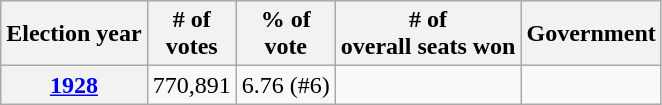<table class=wikitable>
<tr>
<th>Election year</th>
<th># of<br>votes</th>
<th>% of<br>vote</th>
<th># of<br>overall seats won</th>
<th>Government</th>
</tr>
<tr>
<th><a href='#'>1928</a></th>
<td>770,891</td>
<td>6.76 (#6)</td>
<td></td>
<td></td>
</tr>
</table>
